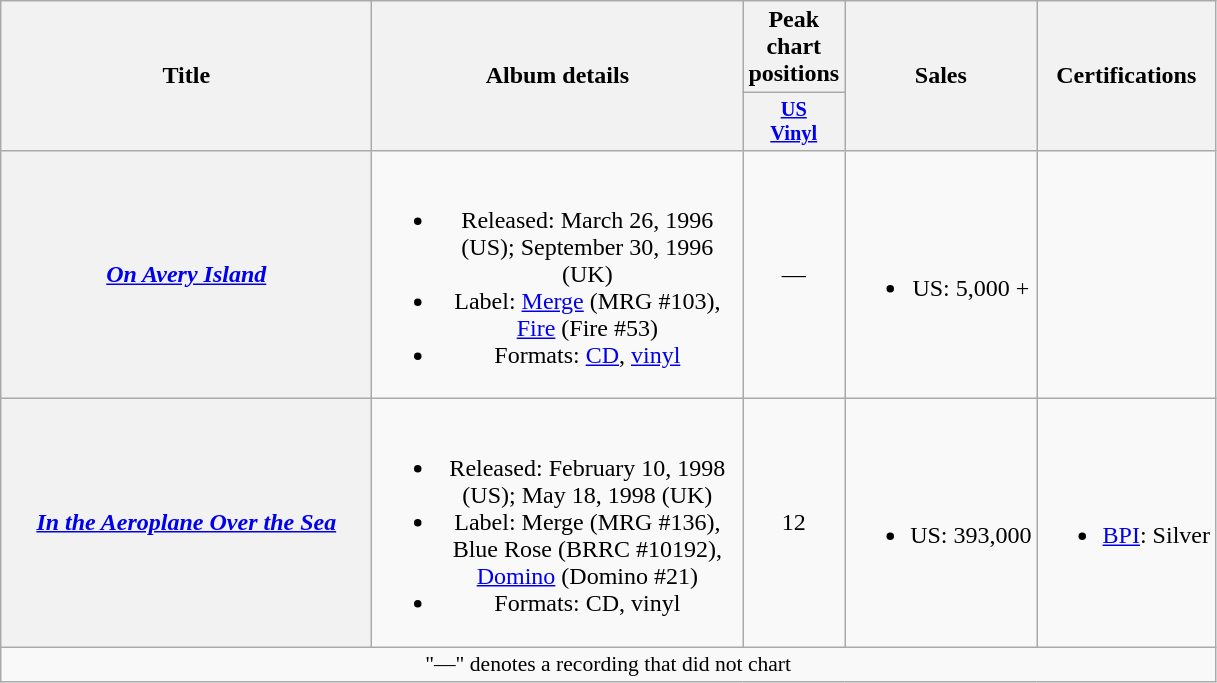<table class="wikitable plainrowheaders" style="text-align:center;">
<tr>
<th scope="col" rowspan="2" style="width:15em;">Title</th>
<th scope="col" rowspan="2" style="width:15em;">Album details</th>
<th scope="col" colspan="1">Peak chart positions</th>
<th scope="col" rowspan="2">Sales</th>
<th scope="col" rowspan="2">Certifications</th>
</tr>
<tr>
<th scope="col" style="width:2.4em;font-size:85%;"><a href='#'>US<br>Vinyl</a><br></th>
</tr>
<tr>
<th scope="row"><em><a href='#'>On Avery Island</a></em></th>
<td><br><ul><li>Released: March 26, 1996 (US); September 30, 1996 (UK)</li><li>Label: <a href='#'>Merge</a> (MRG #103), <a href='#'>Fire</a> (Fire #53)</li><li>Formats: <a href='#'>CD</a>, <a href='#'>vinyl</a></li></ul></td>
<td>—</td>
<td><br><ul><li>US: 5,000 +</li></ul></td>
<td></td>
</tr>
<tr>
<th scope="row"><em><a href='#'>In the Aeroplane Over the Sea</a></em></th>
<td><br><ul><li>Released: February 10, 1998 (US); May 18, 1998 (UK)</li><li>Label: Merge (MRG #136), Blue Rose (BRRC #10192), <a href='#'>Domino</a> (Domino #21)</li><li>Formats: CD, vinyl</li></ul></td>
<td>12</td>
<td><br><ul><li>US: 393,000</li></ul></td>
<td><br><ul><li><a href='#'>BPI</a>: Silver</li></ul></td>
</tr>
<tr>
<td align="center" colspan="5" style="font-size:90%">"—" denotes a recording that did not chart</td>
</tr>
</table>
